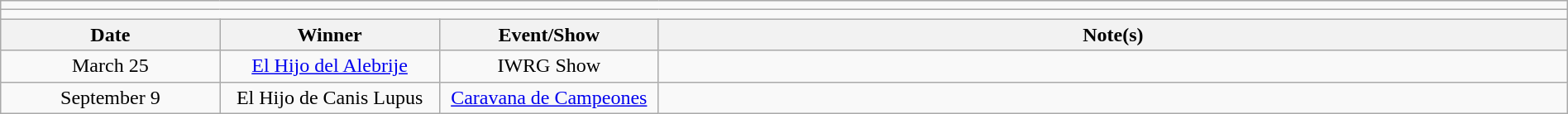<table class="wikitable" style="text-align:center; width:100%;">
<tr>
<td colspan="5"></td>
</tr>
<tr>
<td colspan="5"></td>
</tr>
<tr>
<th style="width:14%;">Date</th>
<th style="width:14%;">Winner</th>
<th style="width:14%;">Event/Show</th>
<th style="width:58%;">Note(s)</th>
</tr>
<tr>
<td>March 25</td>
<td><a href='#'>El Hijo del Alebrije</a></td>
<td>IWRG Show</td>
<td></td>
</tr>
<tr>
<td>September 9</td>
<td>El Hijo de Canis Lupus</td>
<td><a href='#'>Caravana de Campeones</a></td>
<td></td>
</tr>
</table>
